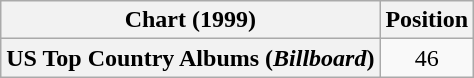<table class="wikitable plainrowheaders" style="text-align:center">
<tr>
<th scope="col">Chart (1999)</th>
<th scope="col">Position</th>
</tr>
<tr>
<th scope="row">US Top Country Albums (<em>Billboard</em>)</th>
<td>46</td>
</tr>
</table>
